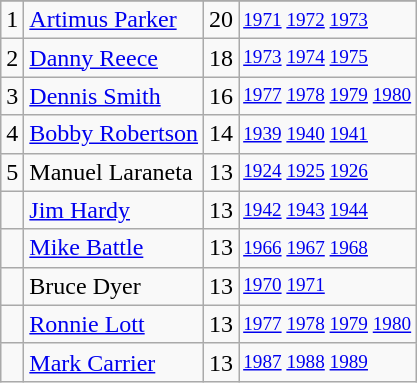<table class="wikitable">
<tr>
</tr>
<tr>
<td>1</td>
<td><a href='#'>Artimus Parker</a></td>
<td>20</td>
<td style="font-size:80%;"><a href='#'>1971</a> <a href='#'>1972</a> <a href='#'>1973</a></td>
</tr>
<tr>
<td>2</td>
<td><a href='#'>Danny Reece</a></td>
<td>18</td>
<td style="font-size:80%;"><a href='#'>1973</a> <a href='#'>1974</a> <a href='#'>1975</a></td>
</tr>
<tr>
<td>3</td>
<td><a href='#'>Dennis Smith</a></td>
<td>16</td>
<td style="font-size:80%;"><a href='#'>1977</a> <a href='#'>1978</a> <a href='#'>1979</a> <a href='#'>1980</a></td>
</tr>
<tr>
<td>4</td>
<td><a href='#'>Bobby Robertson</a></td>
<td>14</td>
<td style="font-size:80%;"><a href='#'>1939</a> <a href='#'>1940</a> <a href='#'>1941</a></td>
</tr>
<tr>
<td>5</td>
<td>Manuel Laraneta</td>
<td>13</td>
<td style="font-size:80%;"><a href='#'>1924</a> <a href='#'>1925</a> <a href='#'>1926</a></td>
</tr>
<tr>
<td></td>
<td><a href='#'>Jim Hardy</a></td>
<td>13</td>
<td style="font-size:80%;"><a href='#'>1942</a> <a href='#'>1943</a> <a href='#'>1944</a></td>
</tr>
<tr>
<td></td>
<td><a href='#'>Mike Battle</a></td>
<td>13</td>
<td style="font-size:80%;"><a href='#'>1966</a> <a href='#'>1967</a> <a href='#'>1968</a></td>
</tr>
<tr>
<td></td>
<td>Bruce Dyer</td>
<td>13</td>
<td style="font-size:80%;"><a href='#'>1970</a> <a href='#'>1971</a></td>
</tr>
<tr>
<td></td>
<td><a href='#'>Ronnie Lott</a></td>
<td>13</td>
<td style="font-size:80%;"><a href='#'>1977</a> <a href='#'>1978</a> <a href='#'>1979</a> <a href='#'>1980</a></td>
</tr>
<tr>
<td></td>
<td><a href='#'>Mark Carrier</a></td>
<td>13</td>
<td style="font-size:80%;"><a href='#'>1987</a> <a href='#'>1988</a> <a href='#'>1989</a></td>
</tr>
</table>
